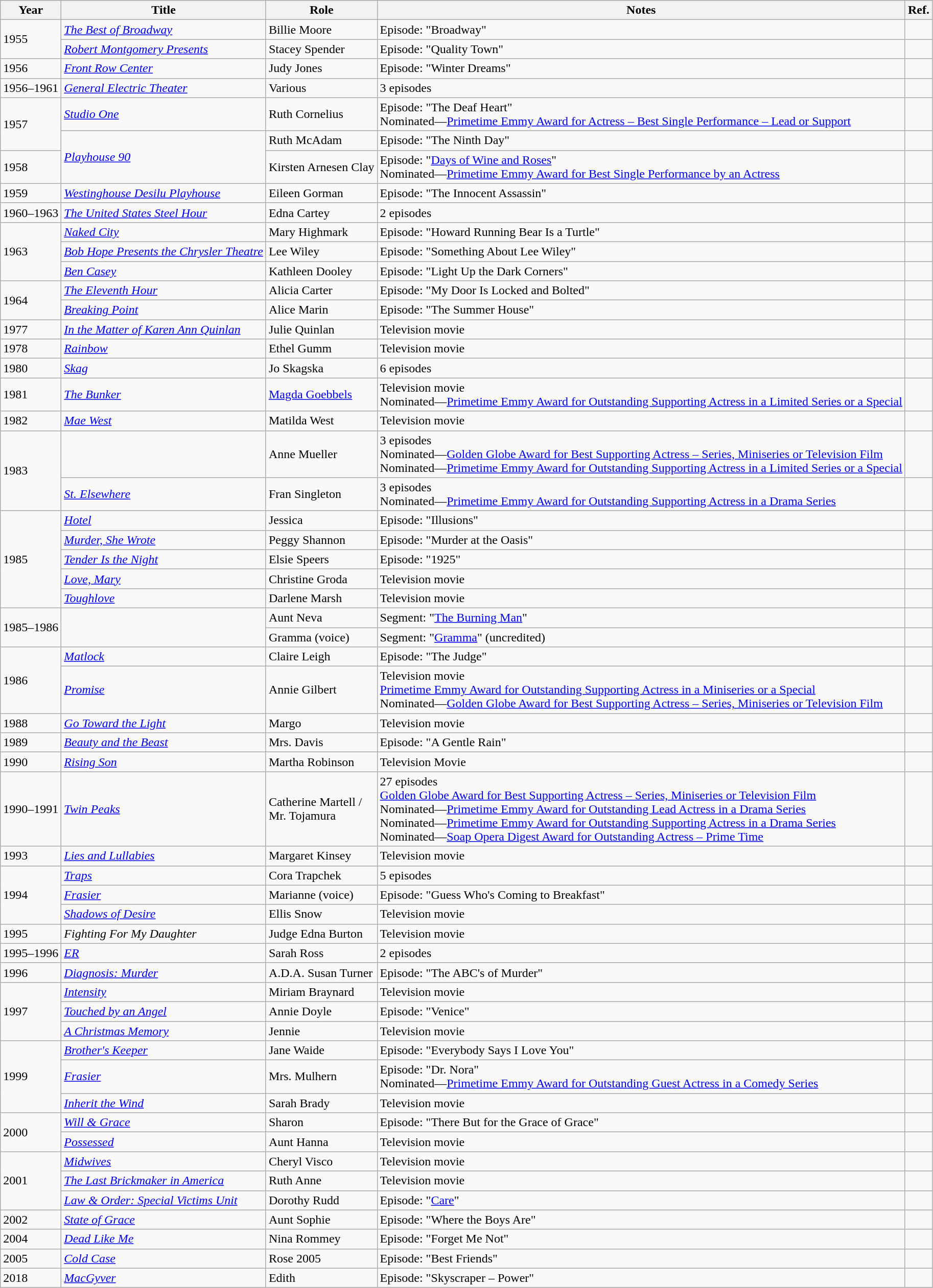<table class="wikitable sortable">
<tr>
<th>Year</th>
<th>Title</th>
<th>Role</th>
<th class="unsortable">Notes</th>
<th class="unsortable">Ref.</th>
</tr>
<tr>
<td rowspan="2">1955</td>
<td><em><a href='#'>The Best of Broadway</a></em></td>
<td>Billie Moore</td>
<td>Episode: "Broadway"</td>
<td></td>
</tr>
<tr>
<td><em><a href='#'>Robert Montgomery Presents</a></em></td>
<td>Stacey Spender</td>
<td>Episode: "Quality Town"</td>
<td></td>
</tr>
<tr>
<td>1956</td>
<td><em><a href='#'>Front Row Center</a></em></td>
<td>Judy Jones</td>
<td>Episode: "Winter Dreams"</td>
<td></td>
</tr>
<tr>
<td>1956–1961</td>
<td><em><a href='#'>General Electric Theater</a></em></td>
<td>Various</td>
<td>3 episodes</td>
<td></td>
</tr>
<tr>
<td rowspan="2">1957</td>
<td><em><a href='#'>Studio One</a></em></td>
<td>Ruth Cornelius</td>
<td>Episode: "The Deaf Heart" <br> Nominated—<a href='#'>Primetime Emmy Award for Actress – Best Single Performance – Lead or Support</a></td>
<td></td>
</tr>
<tr>
<td rowspan="2"><em><a href='#'>Playhouse 90</a></em></td>
<td>Ruth McAdam</td>
<td>Episode: "The Ninth Day"</td>
<td></td>
</tr>
<tr>
<td>1958</td>
<td>Kirsten Arnesen Clay</td>
<td>Episode: "<a href='#'>Days of Wine and Roses</a>" <br> Nominated—<a href='#'>Primetime Emmy Award for Best Single Performance by an Actress</a></td>
<td></td>
</tr>
<tr>
<td>1959</td>
<td><em><a href='#'>Westinghouse Desilu Playhouse</a></em></td>
<td>Eileen Gorman</td>
<td>Episode: "The Innocent Assassin"</td>
<td></td>
</tr>
<tr>
<td>1960–1963</td>
<td><em><a href='#'>The United States Steel Hour</a></em></td>
<td>Edna Cartey</td>
<td>2 episodes</td>
<td></td>
</tr>
<tr>
<td rowspan="3">1963</td>
<td><em><a href='#'>Naked City</a></em></td>
<td>Mary Highmark</td>
<td>Episode: "Howard Running Bear Is a Turtle"</td>
<td></td>
</tr>
<tr>
<td><em><a href='#'>Bob Hope Presents the Chrysler Theatre</a></em></td>
<td>Lee Wiley</td>
<td>Episode: "Something About Lee Wiley"</td>
<td></td>
</tr>
<tr>
<td><em><a href='#'>Ben Casey</a></em></td>
<td>Kathleen Dooley</td>
<td>Episode: "Light Up the Dark Corners"</td>
<td></td>
</tr>
<tr>
<td rowspan="2">1964</td>
<td><em><a href='#'>The Eleventh Hour</a></em></td>
<td>Alicia Carter</td>
<td>Episode: "My Door Is Locked and Bolted"</td>
<td></td>
</tr>
<tr>
<td><em><a href='#'>Breaking Point</a></em></td>
<td>Alice Marin</td>
<td>Episode: "The Summer House"</td>
<td></td>
</tr>
<tr>
<td>1977</td>
<td><em><a href='#'>In the Matter of Karen Ann Quinlan</a></em></td>
<td>Julie Quinlan</td>
<td>Television movie</td>
<td></td>
</tr>
<tr>
<td>1978</td>
<td><em><a href='#'>Rainbow</a></em></td>
<td>Ethel Gumm</td>
<td>Television movie</td>
<td></td>
</tr>
<tr>
<td>1980</td>
<td><em><a href='#'>Skag</a></em></td>
<td>Jo Skagska</td>
<td>6 episodes</td>
<td></td>
</tr>
<tr>
<td>1981</td>
<td><em><a href='#'>The Bunker</a></em></td>
<td><a href='#'>Magda Goebbels</a></td>
<td>Television movie <br> Nominated—<a href='#'>Primetime Emmy Award for Outstanding Supporting Actress in a Limited Series or a Special</a></td>
<td></td>
</tr>
<tr>
<td>1982</td>
<td><em><a href='#'>Mae West</a></em></td>
<td>Matilda West</td>
<td>Television movie</td>
<td></td>
</tr>
<tr>
<td rowspan="2">1983</td>
<td><em></em></td>
<td>Anne Mueller</td>
<td>3 episodes <br> Nominated—<a href='#'>Golden Globe Award for Best Supporting Actress – Series, Miniseries or Television Film</a> <br> Nominated—<a href='#'>Primetime Emmy Award for Outstanding Supporting Actress in a Limited Series or a Special</a></td>
<td></td>
</tr>
<tr>
<td><em><a href='#'>St. Elsewhere</a></em></td>
<td>Fran Singleton</td>
<td>3 episodes <br> Nominated—<a href='#'>Primetime Emmy Award for Outstanding Supporting Actress in a Drama Series</a></td>
<td></td>
</tr>
<tr>
<td rowspan="5">1985</td>
<td><em><a href='#'>Hotel</a></em></td>
<td>Jessica</td>
<td>Episode: "Illusions"</td>
<td></td>
</tr>
<tr>
<td><em><a href='#'>Murder, She Wrote</a></em></td>
<td>Peggy Shannon</td>
<td>Episode: "Murder at the Oasis"</td>
<td></td>
</tr>
<tr>
<td><em><a href='#'>Tender Is the Night</a></em></td>
<td>Elsie Speers</td>
<td>Episode: "1925"</td>
<td></td>
</tr>
<tr>
<td><em><a href='#'>Love, Mary</a></em></td>
<td>Christine Groda</td>
<td>Television movie</td>
<td></td>
</tr>
<tr>
<td><em><a href='#'>Toughlove</a></em></td>
<td>Darlene Marsh</td>
<td>Television movie</td>
<td></td>
</tr>
<tr>
<td rowspan="2">1985–1986</td>
<td rowspan="2"><em></em></td>
<td>Aunt Neva</td>
<td>Segment: "<a href='#'>The Burning Man</a>"</td>
<td></td>
</tr>
<tr>
<td>Gramma (voice)</td>
<td>Segment: "<a href='#'>Gramma</a>" (uncredited)</td>
<td></td>
</tr>
<tr>
<td rowspan="2">1986</td>
<td><em><a href='#'>Matlock</a></em></td>
<td>Claire Leigh</td>
<td>Episode: "The Judge"</td>
<td></td>
</tr>
<tr>
<td><em><a href='#'>Promise</a></em></td>
<td>Annie Gilbert</td>
<td>Television movie <br> <a href='#'>Primetime Emmy Award for Outstanding Supporting Actress in a Miniseries or a Special</a> <br> Nominated—<a href='#'>Golden Globe Award for Best Supporting Actress – Series, Miniseries or Television Film</a></td>
<td></td>
</tr>
<tr>
<td>1988</td>
<td><em><a href='#'>Go Toward the Light</a></em></td>
<td>Margo</td>
<td>Television movie</td>
<td></td>
</tr>
<tr>
<td>1989</td>
<td><em><a href='#'>Beauty and the Beast</a></em></td>
<td>Mrs. Davis</td>
<td>Episode: "A Gentle Rain"</td>
<td></td>
</tr>
<tr>
<td>1990</td>
<td><em><a href='#'>Rising Son</a></em></td>
<td>Martha Robinson</td>
<td>Television Movie</td>
<td></td>
</tr>
<tr>
<td>1990–1991</td>
<td><em><a href='#'>Twin Peaks</a></em></td>
<td>Catherine Martell / <br> Mr. Tojamura </td>
<td>27 episodes <br> <a href='#'>Golden Globe Award for Best Supporting Actress – Series, Miniseries or Television Film</a>  <br> Nominated—<a href='#'>Primetime Emmy Award for Outstanding Lead Actress in a Drama Series</a>  <br> Nominated—<a href='#'>Primetime Emmy Award for Outstanding Supporting Actress in a Drama Series</a>  <br> Nominated—<a href='#'>Soap Opera Digest Award for Outstanding Actress – Prime Time</a> </td>
<td></td>
</tr>
<tr>
<td>1993</td>
<td><em><a href='#'>Lies and Lullabies</a></em></td>
<td>Margaret Kinsey</td>
<td>Television movie</td>
<td></td>
</tr>
<tr>
<td rowspan=3>1994</td>
<td><em><a href='#'>Traps</a></em></td>
<td>Cora Trapchek</td>
<td>5 episodes</td>
<td></td>
</tr>
<tr>
<td><em><a href='#'>Frasier</a></em></td>
<td>Marianne (voice)</td>
<td>Episode: "Guess Who's Coming to Breakfast"</td>
<td></td>
</tr>
<tr>
<td><em><a href='#'>Shadows of Desire</a></em></td>
<td>Ellis Snow</td>
<td>Television movie</td>
<td></td>
</tr>
<tr>
<td>1995</td>
<td><em>Fighting For My Daughter</em></td>
<td>Judge Edna Burton</td>
<td>Television movie</td>
<td></td>
</tr>
<tr>
<td>1995–1996</td>
<td><em><a href='#'>ER</a></em></td>
<td>Sarah Ross</td>
<td>2 episodes</td>
<td></td>
</tr>
<tr>
<td>1996</td>
<td><em><a href='#'>Diagnosis: Murder</a></em></td>
<td>A.D.A. Susan Turner</td>
<td>Episode: "The ABC's of Murder"</td>
<td></td>
</tr>
<tr>
<td rowspan="3">1997</td>
<td><em><a href='#'>Intensity</a></em></td>
<td>Miriam Braynard</td>
<td>Television movie</td>
<td></td>
</tr>
<tr>
<td><em><a href='#'>Touched by an Angel</a></em></td>
<td>Annie Doyle</td>
<td>Episode: "Venice"</td>
<td></td>
</tr>
<tr>
<td><em><a href='#'>A Christmas Memory</a></em></td>
<td>Jennie</td>
<td>Television movie</td>
<td></td>
</tr>
<tr>
<td rowspan="3">1999</td>
<td><em><a href='#'>Brother's Keeper</a></em></td>
<td>Jane Waide</td>
<td>Episode: "Everybody Says I Love You"</td>
<td></td>
</tr>
<tr>
<td><em><a href='#'>Frasier</a></em></td>
<td>Mrs. Mulhern</td>
<td>Episode: "Dr. Nora"<br>Nominated—<a href='#'>Primetime Emmy Award for Outstanding Guest Actress in a Comedy Series</a></td>
<td></td>
</tr>
<tr>
<td><em><a href='#'>Inherit the Wind</a></em></td>
<td>Sarah Brady</td>
<td>Television movie</td>
<td></td>
</tr>
<tr>
<td rowspan="2">2000</td>
<td><em><a href='#'>Will & Grace</a></em></td>
<td>Sharon</td>
<td>Episode: "There But for the Grace of Grace"</td>
<td></td>
</tr>
<tr>
<td><em><a href='#'>Possessed</a></em></td>
<td>Aunt Hanna</td>
<td>Television movie</td>
<td></td>
</tr>
<tr>
<td rowspan="3">2001</td>
<td><em><a href='#'>Midwives</a></em></td>
<td>Cheryl Visco</td>
<td>Television movie</td>
<td></td>
</tr>
<tr>
<td><em><a href='#'>The Last Brickmaker in America</a></em></td>
<td>Ruth Anne</td>
<td>Television movie</td>
<td></td>
</tr>
<tr>
<td><em><a href='#'>Law & Order: Special Victims Unit</a></em></td>
<td>Dorothy Rudd</td>
<td>Episode: "<a href='#'>Care</a>"</td>
<td></td>
</tr>
<tr>
<td>2002</td>
<td><em><a href='#'>State of Grace</a></em></td>
<td>Aunt Sophie</td>
<td>Episode: "Where the Boys Are"</td>
<td></td>
</tr>
<tr>
<td>2004</td>
<td><em><a href='#'>Dead Like Me</a></em></td>
<td>Nina Rommey</td>
<td>Episode: "Forget Me Not"</td>
<td></td>
</tr>
<tr>
<td>2005</td>
<td><em><a href='#'>Cold Case</a></em></td>
<td>Rose 2005</td>
<td>Episode: "Best Friends"</td>
<td></td>
</tr>
<tr>
<td>2018</td>
<td><em><a href='#'>MacGyver</a></em></td>
<td>Edith</td>
<td>Episode: "Skyscraper – Power"</td>
<td></td>
</tr>
</table>
